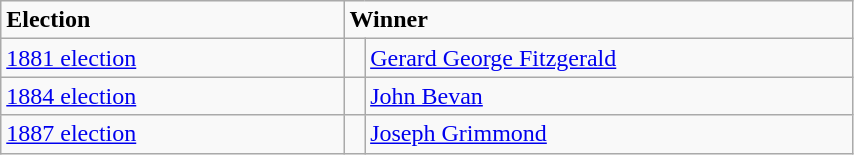<table class="wikitable" width=45%>
<tr>
<td width=19%><strong>Election</strong></td>
<td width=81% colspan=2><strong>Winner</strong></td>
</tr>
<tr>
<td><a href='#'>1881 election</a></td>
<td width=1% rowspan=1 bgcolor=></td>
<td width=27% rowspan=1><a href='#'>Gerard George Fitzgerald</a></td>
</tr>
<tr>
<td><a href='#'>1884 election</a></td>
<td rowspan=1 bgcolor=></td>
<td rowspan=1><a href='#'>John Bevan</a></td>
</tr>
<tr>
<td><a href='#'>1887 election</a></td>
<td rowspan=1 bgcolor=></td>
<td rowspan=1><a href='#'>Joseph Grimmond</a></td>
</tr>
</table>
